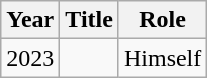<table class="wikitable sortable">
<tr>
<th>Year</th>
<th>Title</th>
<th>Role</th>
</tr>
<tr>
<td>2023</td>
<td></td>
<td>Himself</td>
</tr>
</table>
